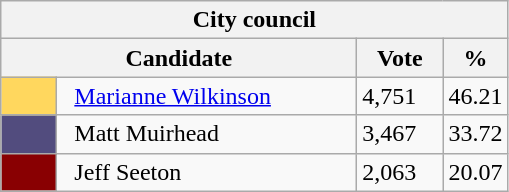<table class="wikitable">
<tr>
<th colspan="4">City council</th>
</tr>
<tr>
<th bgcolor="#DDDDFF" width="230px" colspan="2">Candidate</th>
<th bgcolor="#DDDDFF" width="50px">Vote</th>
<th bgcolor="#DDDDFF" width="30px">%</th>
</tr>
<tr>
<td bgcolor=#FFD75E width="30px"> </td>
<td>  <a href='#'>Marianne Wilkinson</a></td>
<td>4,751</td>
<td>46.21</td>
</tr>
<tr>
<td bgcolor=#524C7E width="30px"> </td>
<td>  Matt Muirhead</td>
<td>3,467</td>
<td>33.72</td>
</tr>
<tr>
<td bgcolor=#890002 width="30px"> </td>
<td>  Jeff Seeton</td>
<td>2,063</td>
<td>20.07</td>
</tr>
</table>
